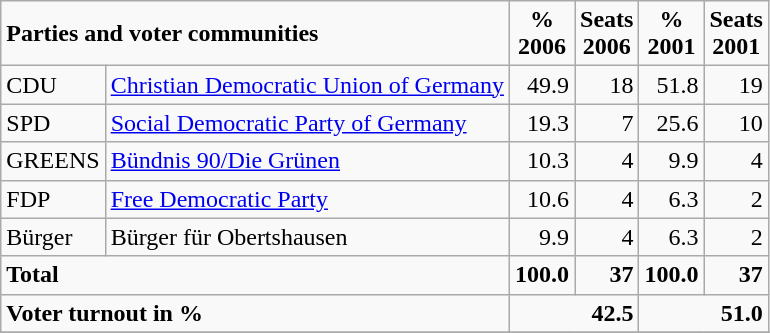<table class="wikitable">
<tr --  class="hintergrundfarbe5">
<td colspan="2"><strong>Parties and voter communities</strong></td>
<td align="center"><strong>%<br>2006</strong></td>
<td align="center"><strong>Seats<br>2006</strong></td>
<td align="center"><strong>%<br>2001</strong></td>
<td align="center"><strong>Seats<br>2001</strong></td>
</tr>
<tr --->
<td>CDU</td>
<td><a href='#'>Christian Democratic Union of Germany</a></td>
<td align="right">49.9</td>
<td align="right">18</td>
<td align="right">51.8</td>
<td align="right">19</td>
</tr>
<tr --->
<td>SPD</td>
<td><a href='#'>Social Democratic Party of Germany</a></td>
<td align="right">19.3</td>
<td align="right">7</td>
<td align="right">25.6</td>
<td align="right">10</td>
</tr>
<tr --->
<td>GREENS</td>
<td><a href='#'>Bündnis 90/Die Grünen</a></td>
<td align="right">10.3</td>
<td align="right">4</td>
<td align="right">9.9</td>
<td align="right">4</td>
</tr>
<tr --->
<td>FDP</td>
<td><a href='#'>Free Democratic Party</a></td>
<td align="right">10.6</td>
<td align="right">4</td>
<td align="right">6.3</td>
<td align="right">2</td>
</tr>
<tr --->
<td>Bürger</td>
<td>Bürger für Obertshausen</td>
<td align="right">9.9</td>
<td align="right">4</td>
<td align="right">6.3</td>
<td align="right">2</td>
</tr>
<tr -- class="hintergrundfarbe5">
<td colspan="2"><strong>Total</strong></td>
<td align="right"><strong>100.0</strong></td>
<td align="right"><strong>37</strong></td>
<td align="right"><strong>100.0</strong></td>
<td align="right"><strong>37</strong></td>
</tr>
<tr -- class="hintergrundfarbe5">
<td colspan="2"><strong>Voter turnout in %</strong></td>
<td colspan="2" align="right"><strong>42.5</strong></td>
<td colspan="2" align="right"><strong>51.0</strong></td>
</tr>
<tr --->
</tr>
</table>
